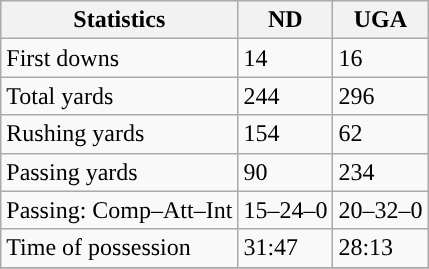<table class="wikitable" style="float: left;">
<tr>
<th>Statistics</th>
<th>ND</th>
<th>UGA</th>
</tr>
<tr>
<td>First downs</td>
<td>14</td>
<td>16</td>
</tr>
<tr>
<td>Total yards</td>
<td>244</td>
<td>296</td>
</tr>
<tr>
<td>Rushing yards</td>
<td>154</td>
<td>62</td>
</tr>
<tr>
<td>Passing yards</td>
<td>90</td>
<td>234</td>
</tr>
<tr>
<td>Passing: Comp–Att–Int</td>
<td>15–24–0</td>
<td>20–32–0</td>
</tr>
<tr>
<td>Time of possession</td>
<td>31:47</td>
<td>28:13</td>
</tr>
<tr>
</tr>
</table>
